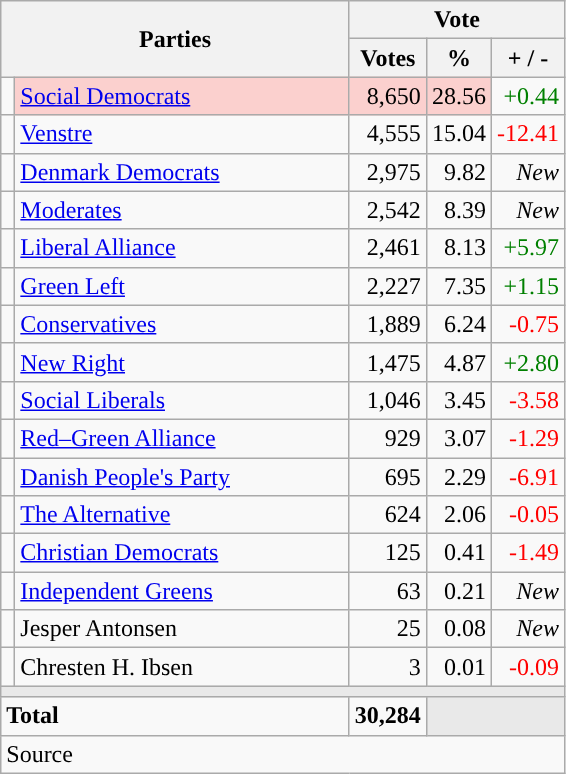<table class="wikitable" style="text-align:right;">
<tr>
<th style="text-align:centre;" rowspan="2" colspan="2" width="225">Parties</th>
<th colspan="3">Vote</th>
</tr>
<tr>
<th width="15">Votes</th>
<th width="15">%</th>
<th width="15">+ / -</th>
</tr>
<tr>
<td width="2" style="color:inherit;background:"></td>
<td bgcolor=#fbd0ce  align="left"><a href='#'>Social Democrats</a></td>
<td bgcolor=#fbd0ce>8,650</td>
<td bgcolor=#fbd0ce>28.56</td>
<td style=color:green;>+0.44</td>
</tr>
<tr>
<td width="2" style="color:inherit;background:"></td>
<td align="left"><a href='#'>Venstre</a></td>
<td>4,555</td>
<td>15.04</td>
<td style=color:red;>-12.41</td>
</tr>
<tr>
<td width="2" style="color:inherit;background:"></td>
<td align="left"><a href='#'>Denmark Democrats</a></td>
<td>2,975</td>
<td>9.82</td>
<td><em>New</em></td>
</tr>
<tr>
<td width="2" style="color:inherit;background:"></td>
<td align="left"><a href='#'>Moderates</a></td>
<td>2,542</td>
<td>8.39</td>
<td><em>New</em></td>
</tr>
<tr>
<td width="2" style="color:inherit;background:"></td>
<td align="left"><a href='#'>Liberal Alliance</a></td>
<td>2,461</td>
<td>8.13</td>
<td style=color:green;>+5.97</td>
</tr>
<tr>
<td width="2" style="color:inherit;background:"></td>
<td align="left"><a href='#'>Green Left</a></td>
<td>2,227</td>
<td>7.35</td>
<td style=color:green;>+1.15</td>
</tr>
<tr>
<td width="2" style="color:inherit;background:"></td>
<td align="left"><a href='#'>Conservatives</a></td>
<td>1,889</td>
<td>6.24</td>
<td style=color:red;>-0.75</td>
</tr>
<tr>
<td width="2" style="color:inherit;background:"></td>
<td align="left"><a href='#'>New Right</a></td>
<td>1,475</td>
<td>4.87</td>
<td style=color:green;>+2.80</td>
</tr>
<tr>
<td width="2" style="color:inherit;background:"></td>
<td align="left"><a href='#'>Social Liberals</a></td>
<td>1,046</td>
<td>3.45</td>
<td style=color:red;>-3.58</td>
</tr>
<tr>
<td width="2" style="color:inherit;background:"></td>
<td align="left"><a href='#'>Red–Green Alliance</a></td>
<td>929</td>
<td>3.07</td>
<td style=color:red;>-1.29</td>
</tr>
<tr>
<td width="2" style="color:inherit;background:"></td>
<td align="left"><a href='#'>Danish People's Party</a></td>
<td>695</td>
<td>2.29</td>
<td style=color:red;>-6.91</td>
</tr>
<tr>
<td width="2" style="color:inherit;background:"></td>
<td align="left"><a href='#'>The Alternative</a></td>
<td>624</td>
<td>2.06</td>
<td style=color:red;>-0.05</td>
</tr>
<tr>
<td width="2" style="color:inherit;background:"></td>
<td align="left"><a href='#'>Christian Democrats</a></td>
<td>125</td>
<td>0.41</td>
<td style=color:red;>-1.49</td>
</tr>
<tr>
<td width="2" style="color:inherit;background:"></td>
<td align="left"><a href='#'>Independent Greens</a></td>
<td>63</td>
<td>0.21</td>
<td><em>New</em></td>
</tr>
<tr>
<td width="2" style="color:inherit;background:"></td>
<td align="left">Jesper Antonsen</td>
<td>25</td>
<td>0.08</td>
<td><em>New</em></td>
</tr>
<tr>
<td width="2" style="color:inherit;background:"></td>
<td align="left">Chresten H. Ibsen</td>
<td>3</td>
<td>0.01</td>
<td style=color:red;>-0.09</td>
</tr>
<tr>
<td colspan="7" bgcolor="#E9E9E9"></td>
</tr>
<tr>
<td align="left" colspan="2"><strong>Total</strong></td>
<td><strong>30,284</strong></td>
<td bgcolor="#E9E9E9" colspan="2"></td>
</tr>
<tr>
<td align="left" colspan="6">Source</td>
</tr>
</table>
